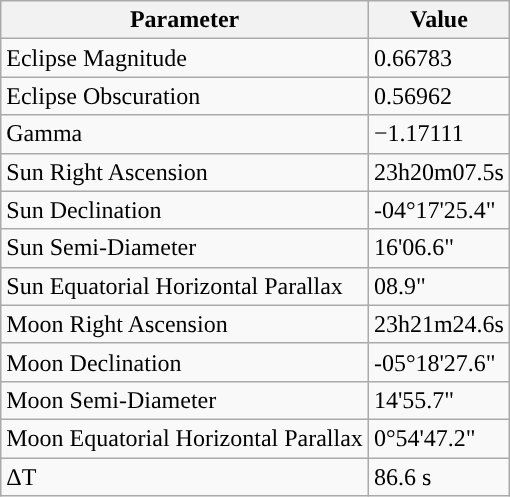<table class="wikitable">
<tr>
<th>Parameter</th>
<th>Value</th>
</tr>
<tr>
<td>Eclipse Magnitude</td>
<td>0.66783</td>
</tr>
<tr>
<td>Eclipse Obscuration</td>
<td>0.56962</td>
</tr>
<tr>
<td>Gamma</td>
<td>−1.17111</td>
</tr>
<tr>
<td>Sun Right Ascension</td>
<td>23h20m07.5s</td>
</tr>
<tr>
<td>Sun Declination</td>
<td>-04°17'25.4"</td>
</tr>
<tr>
<td>Sun Semi-Diameter</td>
<td>16'06.6"</td>
</tr>
<tr>
<td>Sun Equatorial Horizontal Parallax</td>
<td>08.9"</td>
</tr>
<tr>
<td>Moon Right Ascension</td>
<td>23h21m24.6s</td>
</tr>
<tr>
<td>Moon Declination</td>
<td>-05°18'27.6"</td>
</tr>
<tr>
<td>Moon Semi-Diameter</td>
<td>14'55.7"</td>
</tr>
<tr>
<td>Moon Equatorial Horizontal Parallax</td>
<td>0°54'47.2"</td>
</tr>
<tr>
<td>ΔT</td>
<td>86.6 s</td>
</tr>
</table>
